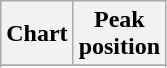<table class="wikitable sortable plainrowheaders">
<tr>
<th>Chart</th>
<th>Peak<br>position</th>
</tr>
<tr>
</tr>
<tr>
</tr>
<tr>
</tr>
<tr>
</tr>
<tr>
</tr>
<tr>
</tr>
<tr>
</tr>
</table>
